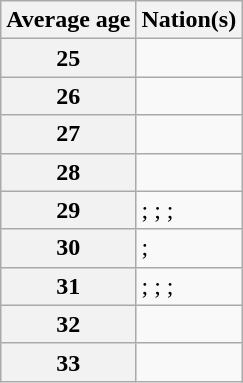<table class="wikitable">
<tr>
<th>Average age</th>
<th>Nation(s)</th>
</tr>
<tr>
<th>25</th>
<td></td>
</tr>
<tr>
<th>26</th>
<td></td>
</tr>
<tr>
<th>27</th>
<td></td>
</tr>
<tr>
<th>28</th>
<td></td>
</tr>
<tr>
<th>29</th>
<td>; ; ; </td>
</tr>
<tr>
<th>30</th>
<td>; </td>
</tr>
<tr>
<th>31</th>
<td>; ; ; </td>
</tr>
<tr>
<th>32</th>
<td></td>
</tr>
<tr>
<th>33</th>
<td></td>
</tr>
</table>
